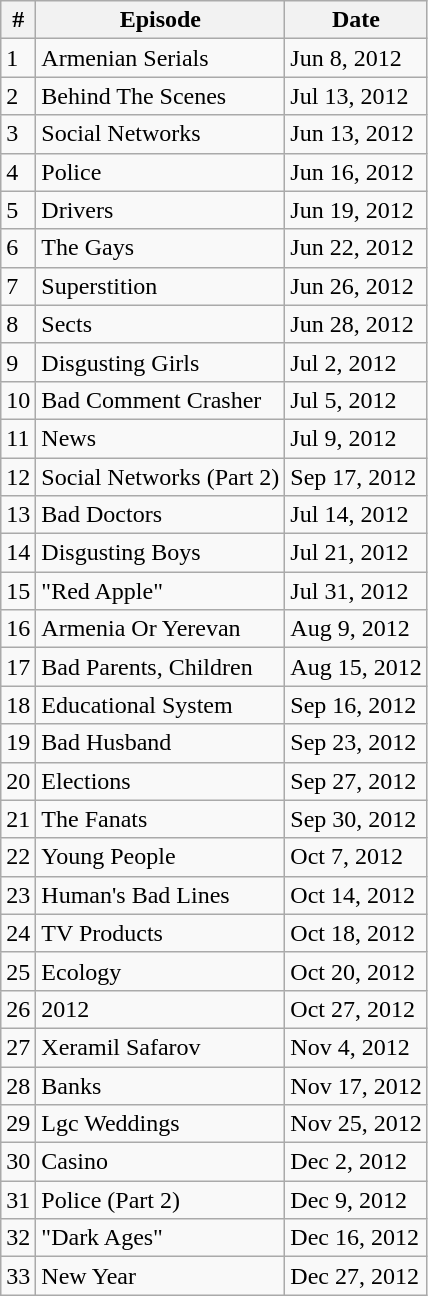<table class="wikitable sortable">
<tr>
<th>#</th>
<th>Episode</th>
<th>Date</th>
</tr>
<tr>
<td>1</td>
<td>Armenian Serials</td>
<td>Jun 8, 2012</td>
</tr>
<tr>
<td>2</td>
<td>Behind The Scenes</td>
<td>Jul 13, 2012</td>
</tr>
<tr>
<td>3</td>
<td>Social Networks</td>
<td>Jun 13, 2012</td>
</tr>
<tr>
<td>4</td>
<td>Police</td>
<td>Jun 16, 2012</td>
</tr>
<tr>
<td>5</td>
<td>Drivers</td>
<td>Jun 19, 2012</td>
</tr>
<tr>
<td>6</td>
<td>The Gays</td>
<td>Jun 22, 2012</td>
</tr>
<tr>
<td>7</td>
<td>Superstition</td>
<td>Jun 26, 2012</td>
</tr>
<tr>
<td>8</td>
<td>Sects</td>
<td>Jun 28, 2012</td>
</tr>
<tr>
<td>9</td>
<td>Disgusting Girls</td>
<td>Jul 2, 2012</td>
</tr>
<tr>
<td>10</td>
<td>Bad Comment Crasher</td>
<td>Jul 5, 2012</td>
</tr>
<tr>
<td>11</td>
<td>News</td>
<td>Jul 9, 2012</td>
</tr>
<tr>
<td>12</td>
<td>Social Networks (Part 2)</td>
<td>Sep 17, 2012</td>
</tr>
<tr>
<td>13</td>
<td>Bad Doctors</td>
<td>Jul 14, 2012</td>
</tr>
<tr>
<td>14</td>
<td>Disgusting Boys</td>
<td>Jul 21, 2012</td>
</tr>
<tr>
<td>15</td>
<td>"Red Apple"</td>
<td>Jul 31, 2012</td>
</tr>
<tr>
<td>16</td>
<td>Armenia Or Yerevan</td>
<td>Aug 9, 2012</td>
</tr>
<tr>
<td>17</td>
<td>Bad Parents, Children</td>
<td>Aug 15, 2012</td>
</tr>
<tr>
<td>18</td>
<td>Educational System</td>
<td>Sep 16, 2012</td>
</tr>
<tr>
<td>19</td>
<td>Bad Husband</td>
<td>Sep 23, 2012</td>
</tr>
<tr>
<td>20</td>
<td>Elections</td>
<td>Sep 27, 2012</td>
</tr>
<tr>
<td>21</td>
<td>The Fanats</td>
<td>Sep 30, 2012</td>
</tr>
<tr>
<td>22</td>
<td>Young People</td>
<td>Oct 7, 2012</td>
</tr>
<tr>
<td>23</td>
<td>Human's Bad Lines</td>
<td>Oct 14, 2012</td>
</tr>
<tr>
<td>24</td>
<td>TV Products</td>
<td>Oct 18, 2012</td>
</tr>
<tr>
<td>25</td>
<td>Ecology</td>
<td>Oct 20, 2012</td>
</tr>
<tr>
<td>26</td>
<td>2012</td>
<td>Oct 27, 2012</td>
</tr>
<tr>
<td>27</td>
<td>Xeramil Safarov</td>
<td>Nov 4, 2012</td>
</tr>
<tr>
<td>28</td>
<td>Banks</td>
<td>Nov 17, 2012</td>
</tr>
<tr>
<td>29</td>
<td>Lgc Weddings</td>
<td>Nov 25, 2012</td>
</tr>
<tr>
<td>30</td>
<td>Casino</td>
<td>Dec 2, 2012</td>
</tr>
<tr>
<td>31</td>
<td>Police (Part 2)</td>
<td>Dec 9, 2012</td>
</tr>
<tr>
<td>32</td>
<td>"Dark Ages"</td>
<td>Dec 16, 2012</td>
</tr>
<tr>
<td>33</td>
<td>New Year</td>
<td>Dec 27, 2012</td>
</tr>
</table>
